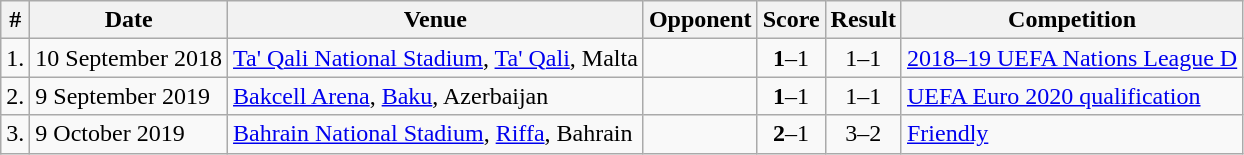<table class="wikitable">
<tr>
<th>#</th>
<th>Date</th>
<th>Venue</th>
<th>Opponent</th>
<th>Score</th>
<th>Result</th>
<th>Competition</th>
</tr>
<tr>
<td>1.</td>
<td>10 September 2018</td>
<td><a href='#'>Ta' Qali National Stadium</a>, <a href='#'>Ta' Qali</a>, Malta</td>
<td></td>
<td align=center><strong>1</strong>–1</td>
<td align=center>1–1</td>
<td><a href='#'>2018–19 UEFA Nations League D</a></td>
</tr>
<tr>
<td>2.</td>
<td>9 September 2019</td>
<td><a href='#'>Bakcell Arena</a>, <a href='#'>Baku</a>, Azerbaijan</td>
<td></td>
<td align=center><strong>1</strong>–1</td>
<td align=center>1–1</td>
<td><a href='#'>UEFA Euro 2020 qualification</a></td>
</tr>
<tr>
<td>3.</td>
<td>9 October 2019</td>
<td><a href='#'>Bahrain National Stadium</a>, <a href='#'>Riffa</a>, Bahrain</td>
<td></td>
<td align=center><strong>2</strong>–1</td>
<td align=center>3–2</td>
<td><a href='#'>Friendly</a></td>
</tr>
</table>
